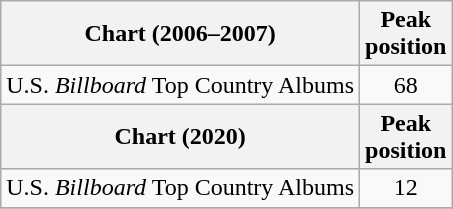<table class="wikitable">
<tr>
<th>Chart (2006–2007)</th>
<th>Peak<br>position</th>
</tr>
<tr>
<td>U.S. <em>Billboard</em> Top Country Albums</td>
<td align="center">68</td>
</tr>
<tr>
<th>Chart (2020)</th>
<th>Peak<br>position</th>
</tr>
<tr>
<td>U.S. <em>Billboard</em> Top Country Albums</td>
<td align="center">12</td>
</tr>
<tr>
</tr>
</table>
